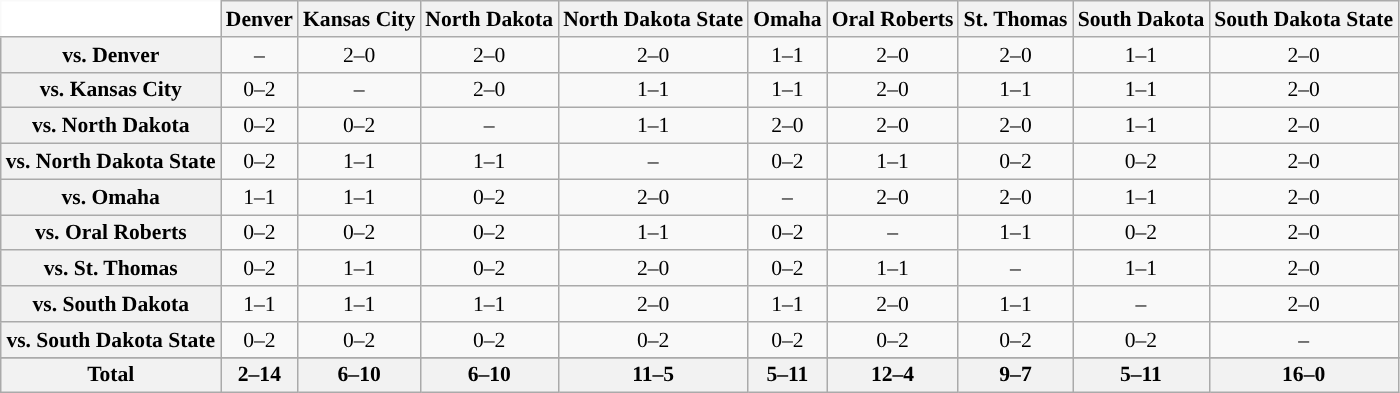<table class="wikitable" style="white-space:nowrap;font-size:90%;">
<tr>
<th colspan=1 style="background:white; border-top-style:hidden; border-left-style:hidden;"   width=110> </th>
<th>Denver</th>
<th>Kansas City</th>
<th>North Dakota</th>
<th>North Dakota State</th>
<th>Omaha</th>
<th>Oral Roberts</th>
<th>St. Thomas</th>
<th>South Dakota</th>
<th>South Dakota State</th>
</tr>
<tr style="text-align:center;">
<th>vs. Denver</th>
<td>–</td>
<td>2–0</td>
<td>2–0</td>
<td>2–0</td>
<td>1–1</td>
<td>2–0</td>
<td>2–0</td>
<td>1–1</td>
<td>2–0</td>
</tr>
<tr style="text-align:center;">
<th>vs. Kansas City</th>
<td>0–2</td>
<td>–</td>
<td>2–0</td>
<td>1–1</td>
<td>1–1</td>
<td>2–0</td>
<td>1–1</td>
<td>1–1</td>
<td>2–0</td>
</tr>
<tr style="text-align:center;">
<th>vs. North Dakota</th>
<td>0–2</td>
<td>0–2</td>
<td>–</td>
<td>1–1</td>
<td>2–0</td>
<td>2–0</td>
<td>2–0</td>
<td>1–1</td>
<td>2–0</td>
</tr>
<tr style="text-align:center;">
<th>vs. North Dakota State</th>
<td>0–2</td>
<td>1–1</td>
<td>1–1</td>
<td>–</td>
<td>0–2</td>
<td>1–1</td>
<td>0–2</td>
<td>0–2</td>
<td>2–0</td>
</tr>
<tr style="text-align:center;">
<th>vs. Omaha</th>
<td>1–1</td>
<td>1–1</td>
<td>0–2</td>
<td>2–0</td>
<td>–</td>
<td>2–0</td>
<td>2–0</td>
<td>1–1</td>
<td>2–0</td>
</tr>
<tr style="text-align:center;">
<th>vs. Oral Roberts</th>
<td>0–2</td>
<td>0–2</td>
<td>0–2</td>
<td>1–1</td>
<td>0–2</td>
<td>–</td>
<td>1–1</td>
<td>0–2</td>
<td>2–0</td>
</tr>
<tr style="text-align:center;">
<th>vs. St. Thomas</th>
<td>0–2</td>
<td>1–1</td>
<td>0–2</td>
<td>2–0</td>
<td>0–2</td>
<td>1–1</td>
<td>–</td>
<td>1–1</td>
<td>2–0</td>
</tr>
<tr style="text-align:center;">
<th>vs. South Dakota</th>
<td>1–1</td>
<td>1–1</td>
<td>1–1</td>
<td>2–0</td>
<td>1–1</td>
<td>2–0</td>
<td>1–1</td>
<td>–</td>
<td>2–0</td>
</tr>
<tr style="text-align:center;">
<th>vs. South Dakota State</th>
<td>0–2</td>
<td>0–2</td>
<td>0–2</td>
<td>0–2</td>
<td>0–2</td>
<td>0–2</td>
<td>0–2</td>
<td>0–2</td>
<td>–</td>
</tr>
<tr style="text-align:center;">
</tr>
<tr style="text-align:center;">
<th>Total</th>
<th>2–14</th>
<th>6–10</th>
<th>6–10</th>
<th>11–5</th>
<th>5–11</th>
<th>12–4</th>
<th>9–7</th>
<th>5–11</th>
<th>16–0</th>
</tr>
</table>
